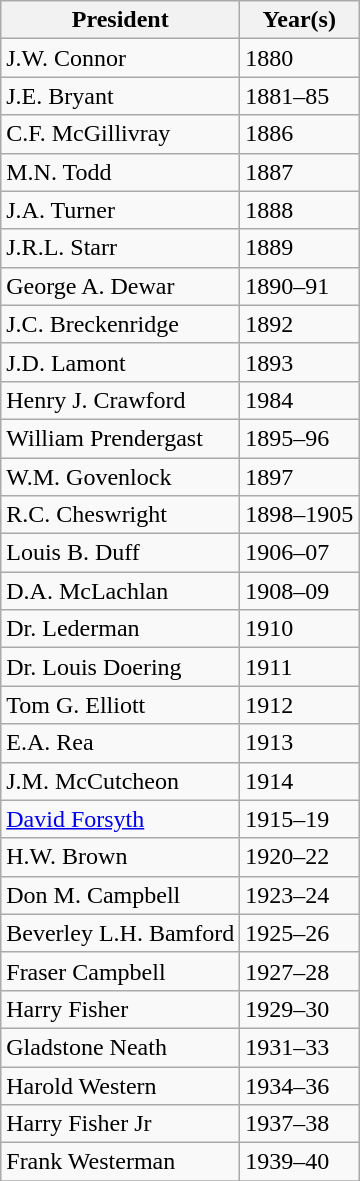<table class="wikitable sortable" style="text-align:left">
<tr>
<th>President</th>
<th>Year(s)</th>
</tr>
<tr>
<td>J.W. Connor</td>
<td>1880</td>
</tr>
<tr>
<td>J.E. Bryant</td>
<td>1881–85</td>
</tr>
<tr>
<td>C.F. McGillivray</td>
<td>1886</td>
</tr>
<tr>
<td>M.N. Todd</td>
<td>1887</td>
</tr>
<tr>
<td>J.A. Turner</td>
<td>1888</td>
</tr>
<tr>
<td>J.R.L. Starr</td>
<td>1889</td>
</tr>
<tr>
<td>George A. Dewar</td>
<td>1890–91</td>
</tr>
<tr>
<td>J.C. Breckenridge</td>
<td>1892</td>
</tr>
<tr>
<td>J.D. Lamont</td>
<td>1893</td>
</tr>
<tr>
<td>Henry J. Crawford</td>
<td>1984</td>
</tr>
<tr>
<td>William Prendergast</td>
<td>1895–96</td>
</tr>
<tr>
<td>W.M. Govenlock</td>
<td>1897</td>
</tr>
<tr>
<td>R.C. Cheswright</td>
<td>1898–1905</td>
</tr>
<tr>
<td>Louis B. Duff</td>
<td>1906–07</td>
</tr>
<tr>
<td>D.A. McLachlan</td>
<td>1908–09</td>
</tr>
<tr>
<td>Dr. Lederman</td>
<td>1910</td>
</tr>
<tr>
<td>Dr. Louis Doering</td>
<td>1911</td>
</tr>
<tr>
<td>Tom G. Elliott</td>
<td>1912</td>
</tr>
<tr>
<td>E.A. Rea</td>
<td>1913</td>
</tr>
<tr>
<td>J.M. McCutcheon</td>
<td>1914</td>
</tr>
<tr>
<td><a href='#'>David Forsyth</a></td>
<td>1915–19</td>
</tr>
<tr>
<td>H.W. Brown</td>
<td>1920–22</td>
</tr>
<tr>
<td>Don M. Campbell</td>
<td>1923–24</td>
</tr>
<tr>
<td>Beverley L.H. Bamford</td>
<td>1925–26</td>
</tr>
<tr>
<td>Fraser Campbell</td>
<td>1927–28</td>
</tr>
<tr>
<td>Harry Fisher</td>
<td>1929–30</td>
</tr>
<tr>
<td>Gladstone Neath</td>
<td>1931–33</td>
</tr>
<tr>
<td>Harold Western</td>
<td>1934–36</td>
</tr>
<tr>
<td>Harry Fisher Jr</td>
<td>1937–38</td>
</tr>
<tr>
<td>Frank Westerman</td>
<td>1939–40</td>
</tr>
<tr>
</tr>
</table>
